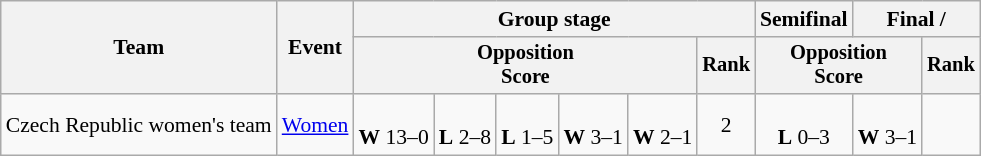<table class="wikitable" style="font-size:90%">
<tr>
<th rowspan="2">Team</th>
<th rowspan="2">Event</th>
<th colspan="6">Group stage</th>
<th>Semifinal</th>
<th colspan="2">Final / </th>
</tr>
<tr style="font-size:95%">
<th colspan="5">Opposition<br>Score</th>
<th>Rank</th>
<th colspan="2">Opposition<br>Score</th>
<th>Rank</th>
</tr>
<tr align="center">
<td align="left">Czech Republic women's team</td>
<td align="left"><a href='#'>Women</a></td>
<td><br><strong>W</strong> 13–0</td>
<td><br><strong>L</strong> 2–8</td>
<td><br><strong>L</strong> 1–5</td>
<td><br><strong>W</strong> 3–1</td>
<td><br><strong>W</strong> 2–1</td>
<td>2</td>
<td><br><strong>L</strong> 0–3</td>
<td><br><strong>W</strong> 3–1</td>
<td></td>
</tr>
</table>
